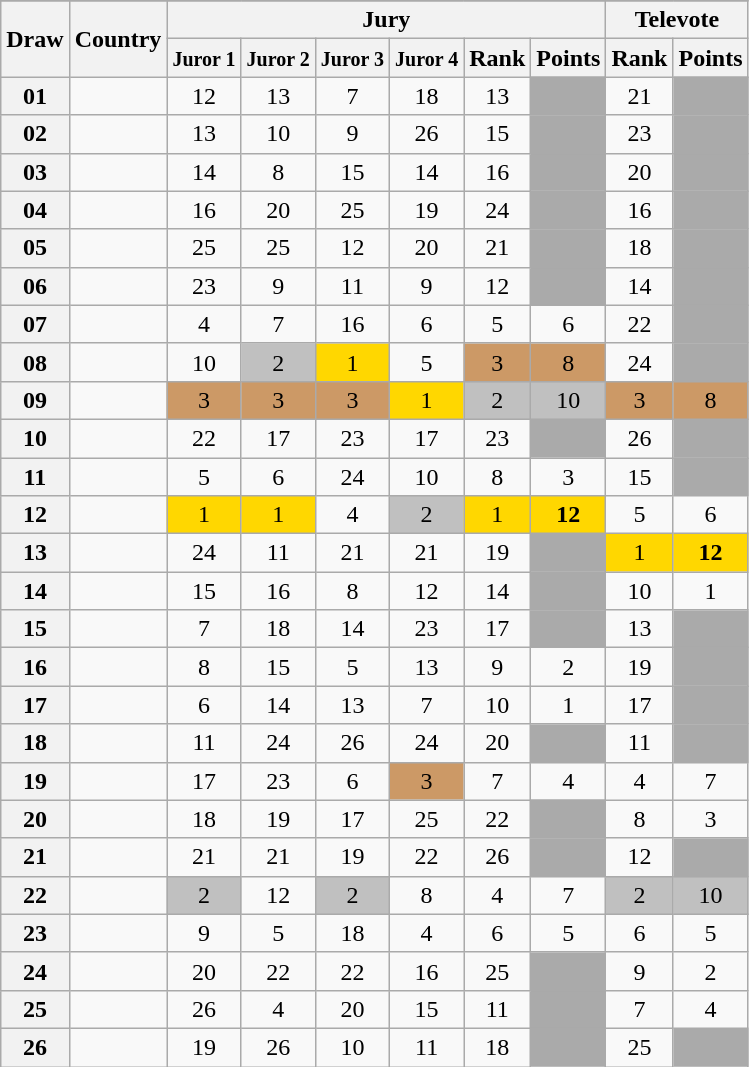<table class="sortable wikitable collapsible plainrowheaders" style="text-align:center;">
<tr>
</tr>
<tr>
<th scope="col" rowspan="2">Draw</th>
<th scope="col" rowspan="2">Country</th>
<th scope="col" colspan="6">Jury</th>
<th scope="col" colspan="2">Televote</th>
</tr>
<tr>
<th scope="col"><small>Juror 1</small></th>
<th scope="col"><small>Juror 2</small></th>
<th scope="col"><small>Juror 3</small></th>
<th scope="col"><small>Juror 4</small></th>
<th scope="col">Rank</th>
<th scope="col">Points</th>
<th scope="col">Rank</th>
<th scope="col">Points</th>
</tr>
<tr>
<th scope="row" style="text-align:center;">01</th>
<td style="text-align:left;"></td>
<td>12</td>
<td>13</td>
<td>7</td>
<td>18</td>
<td>13</td>
<td style="background:#AAAAAA;"></td>
<td>21</td>
<td style="background:#AAAAAA;"></td>
</tr>
<tr>
<th scope="row" style="text-align:center;">02</th>
<td style="text-align:left;"></td>
<td>13</td>
<td>10</td>
<td>9</td>
<td>26</td>
<td>15</td>
<td style="background:#AAAAAA;"></td>
<td>23</td>
<td style="background:#AAAAAA;"></td>
</tr>
<tr>
<th scope="row" style="text-align:center;">03</th>
<td style="text-align:left;"></td>
<td>14</td>
<td>8</td>
<td>15</td>
<td>14</td>
<td>16</td>
<td style="background:#AAAAAA;"></td>
<td>20</td>
<td style="background:#AAAAAA;"></td>
</tr>
<tr>
<th scope="row" style="text-align:center;">04</th>
<td style="text-align:left;"></td>
<td>16</td>
<td>20</td>
<td>25</td>
<td>19</td>
<td>24</td>
<td style="background:#AAAAAA;"></td>
<td>16</td>
<td style="background:#AAAAAA;"></td>
</tr>
<tr>
<th scope="row" style="text-align:center;">05</th>
<td style="text-align:left;"></td>
<td>25</td>
<td>25</td>
<td>12</td>
<td>20</td>
<td>21</td>
<td style="background:#AAAAAA;"></td>
<td>18</td>
<td style="background:#AAAAAA;"></td>
</tr>
<tr>
<th scope="row" style="text-align:center;">06</th>
<td style="text-align:left;"></td>
<td>23</td>
<td>9</td>
<td>11</td>
<td>9</td>
<td>12</td>
<td style="background:#AAAAAA;"></td>
<td>14</td>
<td style="background:#AAAAAA;"></td>
</tr>
<tr>
<th scope="row" style="text-align:center;">07</th>
<td style="text-align:left;"></td>
<td>4</td>
<td>7</td>
<td>16</td>
<td>6</td>
<td>5</td>
<td>6</td>
<td>22</td>
<td style="background:#AAAAAA;"></td>
</tr>
<tr>
<th scope="row" style="text-align:center;">08</th>
<td style="text-align:left;"></td>
<td>10</td>
<td style="background:silver;">2</td>
<td style="background:gold;">1</td>
<td>5</td>
<td style="background:#CC9966;">3</td>
<td style="background:#CC9966;">8</td>
<td>24</td>
<td style="background:#AAAAAA;"></td>
</tr>
<tr>
<th scope="row" style="text-align:center;">09</th>
<td style="text-align:left;"></td>
<td style="background:#CC9966;">3</td>
<td style="background:#CC9966;">3</td>
<td style="background:#CC9966;">3</td>
<td style="background:gold;">1</td>
<td style="background:silver;">2</td>
<td style="background:silver;">10</td>
<td style="background:#CC9966;">3</td>
<td style="background:#CC9966;">8</td>
</tr>
<tr>
<th scope="row" style="text-align:center;">10</th>
<td style="text-align:left;"></td>
<td>22</td>
<td>17</td>
<td>23</td>
<td>17</td>
<td>23</td>
<td style="background:#AAAAAA;"></td>
<td>26</td>
<td style="background:#AAAAAA;"></td>
</tr>
<tr>
<th scope="row" style="text-align:center;">11</th>
<td style="text-align:left;"></td>
<td>5</td>
<td>6</td>
<td>24</td>
<td>10</td>
<td>8</td>
<td>3</td>
<td>15</td>
<td style="background:#AAAAAA;"></td>
</tr>
<tr>
<th scope="row" style="text-align:center;">12</th>
<td style="text-align:left;"></td>
<td style="background:gold;">1</td>
<td style="background:gold;">1</td>
<td>4</td>
<td style="background:silver;">2</td>
<td style="background:gold;">1</td>
<td style="background:gold;"><strong>12</strong></td>
<td>5</td>
<td>6</td>
</tr>
<tr>
<th scope="row" style="text-align:center;">13</th>
<td style="text-align:left;"></td>
<td>24</td>
<td>11</td>
<td>21</td>
<td>21</td>
<td>19</td>
<td style="background:#AAAAAA;"></td>
<td style="background:gold;">1</td>
<td style="background:gold;"><strong>12</strong></td>
</tr>
<tr>
<th scope="row" style="text-align:center;">14</th>
<td style="text-align:left;"></td>
<td>15</td>
<td>16</td>
<td>8</td>
<td>12</td>
<td>14</td>
<td style="background:#AAAAAA;"></td>
<td>10</td>
<td>1</td>
</tr>
<tr>
<th scope="row" style="text-align:center;">15</th>
<td style="text-align:left;"></td>
<td>7</td>
<td>18</td>
<td>14</td>
<td>23</td>
<td>17</td>
<td style="background:#AAAAAA;"></td>
<td>13</td>
<td style="background:#AAAAAA;"></td>
</tr>
<tr>
<th scope="row" style="text-align:center;">16</th>
<td style="text-align:left;"></td>
<td>8</td>
<td>15</td>
<td>5</td>
<td>13</td>
<td>9</td>
<td>2</td>
<td>19</td>
<td style="background:#AAAAAA;"></td>
</tr>
<tr>
<th scope="row" style="text-align:center;">17</th>
<td style="text-align:left;"></td>
<td>6</td>
<td>14</td>
<td>13</td>
<td>7</td>
<td>10</td>
<td>1</td>
<td>17</td>
<td style="background:#AAAAAA;"></td>
</tr>
<tr>
<th scope="row" style="text-align:center;">18</th>
<td style="text-align:left;"></td>
<td>11</td>
<td>24</td>
<td>26</td>
<td>24</td>
<td>20</td>
<td style="background:#AAAAAA;"></td>
<td>11</td>
<td style="background:#AAAAAA;"></td>
</tr>
<tr>
<th scope="row" style="text-align:center;">19</th>
<td style="text-align:left;"></td>
<td>17</td>
<td>23</td>
<td>6</td>
<td style="background:#CC9966;">3</td>
<td>7</td>
<td>4</td>
<td>4</td>
<td>7</td>
</tr>
<tr>
<th scope="row" style="text-align:center;">20</th>
<td style="text-align:left;"></td>
<td>18</td>
<td>19</td>
<td>17</td>
<td>25</td>
<td>22</td>
<td style="background:#AAAAAA;"></td>
<td>8</td>
<td>3</td>
</tr>
<tr>
<th scope="row" style="text-align:center;">21</th>
<td style="text-align:left;"></td>
<td>21</td>
<td>21</td>
<td>19</td>
<td>22</td>
<td>26</td>
<td style="background:#AAAAAA;"></td>
<td>12</td>
<td style="background:#AAAAAA;"></td>
</tr>
<tr>
<th scope="row" style="text-align:center;">22</th>
<td style="text-align:left;"></td>
<td style="background:silver;">2</td>
<td>12</td>
<td style="background:silver;">2</td>
<td>8</td>
<td>4</td>
<td>7</td>
<td style="background:silver;">2</td>
<td style="background:silver;">10</td>
</tr>
<tr>
<th scope="row" style="text-align:center;">23</th>
<td style="text-align:left;"></td>
<td>9</td>
<td>5</td>
<td>18</td>
<td>4</td>
<td>6</td>
<td>5</td>
<td>6</td>
<td>5</td>
</tr>
<tr>
<th scope="row" style="text-align:center;">24</th>
<td style="text-align:left;"></td>
<td>20</td>
<td>22</td>
<td>22</td>
<td>16</td>
<td>25</td>
<td style="background:#AAAAAA;"></td>
<td>9</td>
<td>2</td>
</tr>
<tr>
<th scope="row" style="text-align:center;">25</th>
<td style="text-align:left;"></td>
<td>26</td>
<td>4</td>
<td>20</td>
<td>15</td>
<td>11</td>
<td style="background:#AAAAAA;"></td>
<td>7</td>
<td>4</td>
</tr>
<tr>
<th scope="row" style="text-align:center;">26</th>
<td style="text-align:left;"></td>
<td>19</td>
<td>26</td>
<td>10</td>
<td>11</td>
<td>18</td>
<td style="background:#AAAAAA;"></td>
<td>25</td>
<td style="background:#AAAAAA;"></td>
</tr>
</table>
